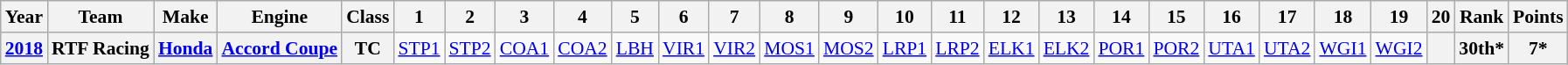<table class="wikitable" style="text-align:center; font-size:90%">
<tr>
<th>Year</th>
<th>Team</th>
<th>Make</th>
<th>Engine</th>
<th>Class</th>
<th>1</th>
<th>2</th>
<th>3</th>
<th>4</th>
<th>5</th>
<th>6</th>
<th>7</th>
<th>8</th>
<th>9</th>
<th>10</th>
<th>11</th>
<th>12</th>
<th>13</th>
<th>14</th>
<th>15</th>
<th>16</th>
<th>17</th>
<th>18</th>
<th>19</th>
<th>20</th>
<th>Rank</th>
<th>Points</th>
</tr>
<tr>
<th><a href='#'>2018</a></th>
<th>RTF Racing</th>
<th><a href='#'>Honda</a></th>
<th><a href='#'>Accord Coupe</a></th>
<th>TC</th>
<td><a href='#'>STP1</a></td>
<td><a href='#'>STP2</a></td>
<td><a href='#'>COA1</a></td>
<td><a href='#'>COA2</a></td>
<td><a href='#'>LBH</a></td>
<td><a href='#'>VIR1</a></td>
<td><a href='#'>VIR2</a></td>
<td><a href='#'>MOS1</a></td>
<td><a href='#'>MOS2</a></td>
<td><a href='#'>LRP1</a></td>
<td><a href='#'>LRP2</a></td>
<td><a href='#'>ELK1</a></td>
<td><a href='#'>ELK2</a></td>
<td><a href='#'>POR1</a></td>
<td><a href='#'>POR2</a></td>
<td><a href='#'>UTA1</a></td>
<td><a href='#'>UTA2</a></td>
<td><a href='#'>WGI1</a> <br></td>
<td><a href='#'>WGI2</a></td>
<th></th>
<th>30th*</th>
<th>7*</th>
</tr>
</table>
